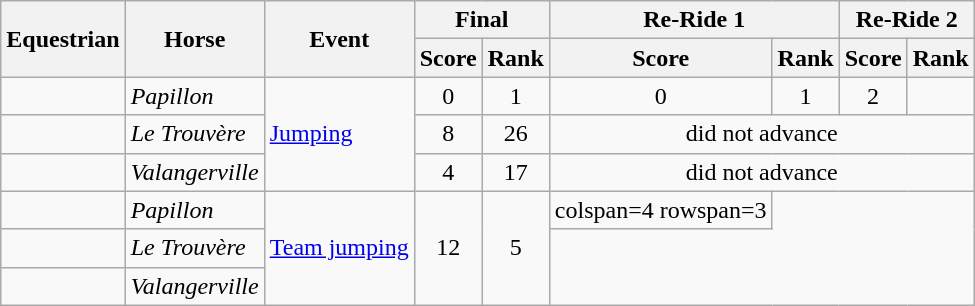<table class="wikitable sortable" style="text-align:center">
<tr>
<th rowspan=2>Equestrian</th>
<th rowspan=2>Horse</th>
<th rowspan=2>Event</th>
<th colspan=2>Final</th>
<th colspan=2>Re-Ride 1</th>
<th colspan=2>Re-Ride 2</th>
</tr>
<tr>
<th>Score</th>
<th>Rank</th>
<th>Score</th>
<th>Rank</th>
<th>Score</th>
<th>Rank</th>
</tr>
<tr>
<td align=left><strong></strong></td>
<td align=left><em>Papillon</em></td>
<td align=left rowspan=3><a href='#'>Jumping</a></td>
<td>0</td>
<td>1</td>
<td>0</td>
<td>1</td>
<td>2</td>
<td></td>
</tr>
<tr>
<td align=left></td>
<td align=left><em>Le Trouvère</em></td>
<td>8</td>
<td>26</td>
<td colspan=4>did not advance</td>
</tr>
<tr>
<td align=left></td>
<td align=left><em>Valangerville</em></td>
<td>4</td>
<td>17</td>
<td colspan=4>did not advance</td>
</tr>
<tr>
<td align=left></td>
<td align=left><em>Papillon</em></td>
<td align=left rowspan=3><a href='#'>Team jumping</a></td>
<td rowspan=3>12</td>
<td rowspan=3>5</td>
<td>colspan=4 rowspan=3 </td>
</tr>
<tr>
<td align=left></td>
<td align=left><em>Le Trouvère</em></td>
</tr>
<tr>
<td align=left></td>
<td align=left><em>Valangerville</em></td>
</tr>
</table>
